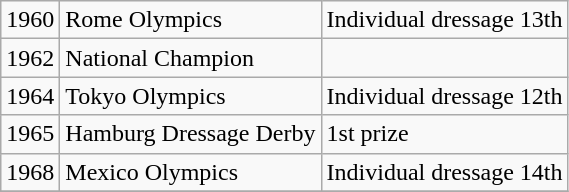<table class="wikitable">
<tr>
<td>1960</td>
<td>Rome Olympics</td>
<td>Individual dressage 13th </td>
</tr>
<tr>
<td>1962</td>
<td>National Champion</td>
<td></td>
</tr>
<tr>
<td>1964</td>
<td>Tokyo Olympics</td>
<td>Individual dressage 12th </td>
</tr>
<tr>
<td>1965</td>
<td>Hamburg Dressage Derby</td>
<td>1st prize</td>
</tr>
<tr>
<td>1968</td>
<td>Mexico Olympics</td>
<td>Individual dressage 14th </td>
</tr>
<tr>
</tr>
</table>
